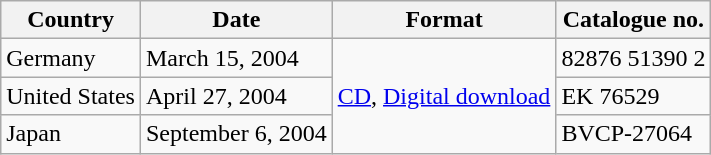<table class="wikitable">
<tr>
<th>Country</th>
<th>Date</th>
<th>Format</th>
<th>Catalogue no.</th>
</tr>
<tr>
<td>Germany</td>
<td>March 15, 2004</td>
<td rowspan=3><a href='#'>CD</a>, <a href='#'>Digital download</a></td>
<td>82876 51390 2</td>
</tr>
<tr>
<td>United States</td>
<td>April 27, 2004</td>
<td>EK 76529</td>
</tr>
<tr>
<td>Japan</td>
<td>September 6, 2004</td>
<td>BVCP-27064</td>
</tr>
</table>
